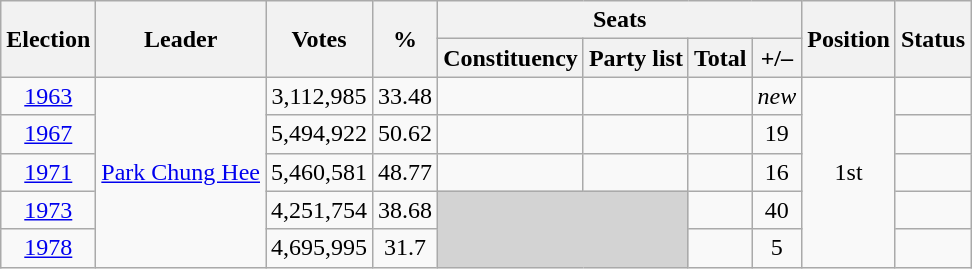<table class="wikitable" style="text-align:center">
<tr>
<th rowspan="2">Election</th>
<th rowspan="2">Leader</th>
<th rowspan="2">Votes</th>
<th rowspan="2">%</th>
<th colspan="4">Seats</th>
<th rowspan="2">Position</th>
<th rowspan="2">Status</th>
</tr>
<tr>
<th>Constituency</th>
<th>Party list</th>
<th>Total</th>
<th>+/–</th>
</tr>
<tr>
<td><a href='#'>1963</a></td>
<td rowspan="5"><a href='#'>Park Chung Hee</a></td>
<td>3,112,985</td>
<td>33.48</td>
<td></td>
<td></td>
<td></td>
<td><em>new</em></td>
<td rowspan="5">1st</td>
<td></td>
</tr>
<tr>
<td><a href='#'>1967</a></td>
<td>5,494,922</td>
<td>50.62</td>
<td></td>
<td></td>
<td></td>
<td> 19</td>
<td></td>
</tr>
<tr>
<td><a href='#'>1971</a></td>
<td>5,460,581</td>
<td>48.77</td>
<td></td>
<td></td>
<td></td>
<td> 16</td>
<td></td>
</tr>
<tr>
<td><a href='#'>1973</a></td>
<td>4,251,754</td>
<td>38.68</td>
<td colspan="2" rowspan="2" bgcolor="lightgrey"></td>
<td></td>
<td> 40</td>
<td></td>
</tr>
<tr>
<td><a href='#'>1978</a></td>
<td>4,695,995</td>
<td>31.7</td>
<td></td>
<td> 5</td>
<td></td>
</tr>
</table>
